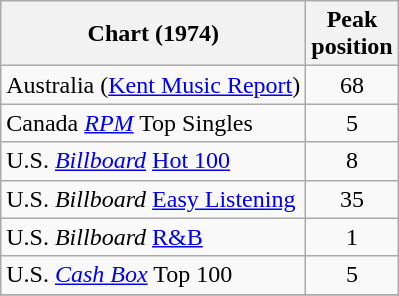<table class="wikitable sortable">
<tr>
<th>Chart (1974)</th>
<th>Peak<br>position</th>
</tr>
<tr>
<td>Australia (<a href='#'>Kent Music Report</a>)</td>
<td style="text-align:center;">68</td>
</tr>
<tr>
<td>Canada <em><a href='#'>RPM</a></em> Top Singles</td>
<td style="text-align:center;">5</td>
</tr>
<tr>
<td>U.S. <em><a href='#'>Billboard</a></em> <a href='#'>Hot 100</a></td>
<td style="text-align:center;">8</td>
</tr>
<tr>
<td>U.S. <em>Billboard</em> <a href='#'>Easy Listening</a></td>
<td style="text-align:center;">35</td>
</tr>
<tr>
<td>U.S. <em>Billboard</em> <a href='#'>R&B</a></td>
<td style="text-align:center;">1</td>
</tr>
<tr>
<td>U.S. <a href='#'><em>Cash Box</em></a> Top 100</td>
<td align="center">5</td>
</tr>
<tr>
</tr>
</table>
